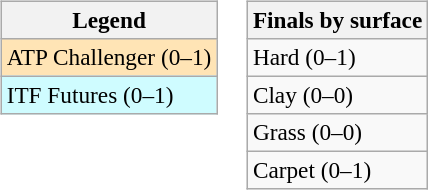<table>
<tr valign=top>
<td><br><table class=wikitable style=font-size:97%>
<tr>
<th>Legend</th>
</tr>
<tr bgcolor=moccasin>
<td>ATP Challenger (0–1)</td>
</tr>
<tr bgcolor=cffcff>
<td>ITF Futures (0–1)</td>
</tr>
</table>
</td>
<td><br><table class=wikitable style=font-size:97%>
<tr>
<th>Finals by surface</th>
</tr>
<tr>
<td>Hard (0–1)</td>
</tr>
<tr>
<td>Clay (0–0)</td>
</tr>
<tr>
<td>Grass (0–0)</td>
</tr>
<tr>
<td>Carpet (0–1)</td>
</tr>
</table>
</td>
</tr>
</table>
